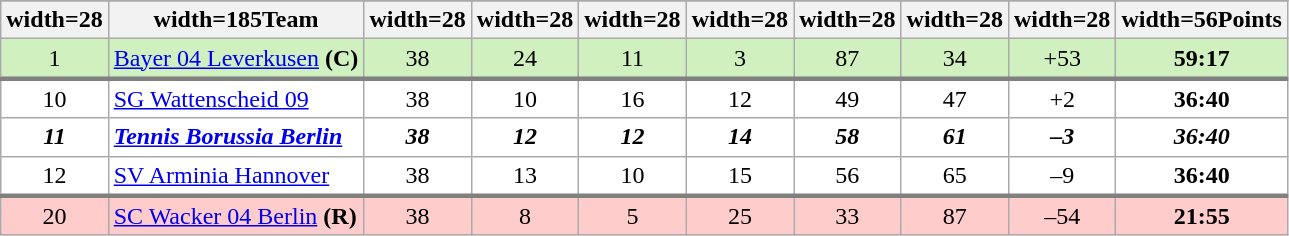<table class="wikitable">
<tr align="center" bgcolor="dfdfdf">
</tr>
<tr>
<th>width=28<br></th>
<th>width=185Team<br></th>
<th>width=28<br></th>
<th>width=28<br></th>
<th>width=28<br></th>
<th>width=28<br></th>
<th>width=28<br></th>
<th>width=28<br></th>
<th>width=28<br></th>
<th>width=56Points<br></th>
</tr>
<tr align="center" valign="top" bgcolor="D0F0C0">
<td>1</td>
<td align="left"><a href='#'>Bayer 04 Leverkusen</a> <strong>(C)</strong></td>
<td>38</td>
<td>24</td>
<td>11</td>
<td>3</td>
<td>87</td>
<td>34</td>
<td>+53</td>
<td><strong>59:17</strong></td>
</tr>
<tr align="center" valign="top" bgcolor="#ffffff" style="border-top:3px solid grey;">
<td>10</td>
<td align="left"><a href='#'>SG Wattenscheid 09</a></td>
<td>38</td>
<td>10</td>
<td>16</td>
<td>12</td>
<td>49</td>
<td>47</td>
<td>+2</td>
<td><strong>36:40</strong></td>
</tr>
<tr align="center" valign="top" bgcolor="#ffffff">
<td><strong><em>11</em></strong></td>
<td align="left"><strong><em><a href='#'>Tennis Borussia Berlin</a></em></strong></td>
<td><strong><em>38</em></strong></td>
<td><strong><em>12</em></strong></td>
<td><strong><em>12</em></strong></td>
<td><strong><em>14</em></strong></td>
<td><strong><em>58</em></strong></td>
<td><strong><em>61</em></strong></td>
<td><strong><em>–3</em></strong></td>
<td><strong><em>36:40</em></strong></td>
</tr>
<tr align="center" valign="top" bgcolor="#ffffff">
<td>12</td>
<td align="left"><a href='#'>SV Arminia Hannover</a></td>
<td>38</td>
<td>13</td>
<td>10</td>
<td>15</td>
<td>56</td>
<td>65</td>
<td>–9</td>
<td><strong>36:40</strong></td>
</tr>
<tr align="center" valign="top" bgcolor="#FFCCCC" style="border-top:3px solid grey;">
<td>20</td>
<td align="left"><a href='#'>SC Wacker 04 Berlin</a> <strong>(R)</strong></td>
<td>38</td>
<td>8</td>
<td>5</td>
<td>25</td>
<td>33</td>
<td>87</td>
<td>–54</td>
<td><strong>21:55</strong></td>
</tr>
</table>
